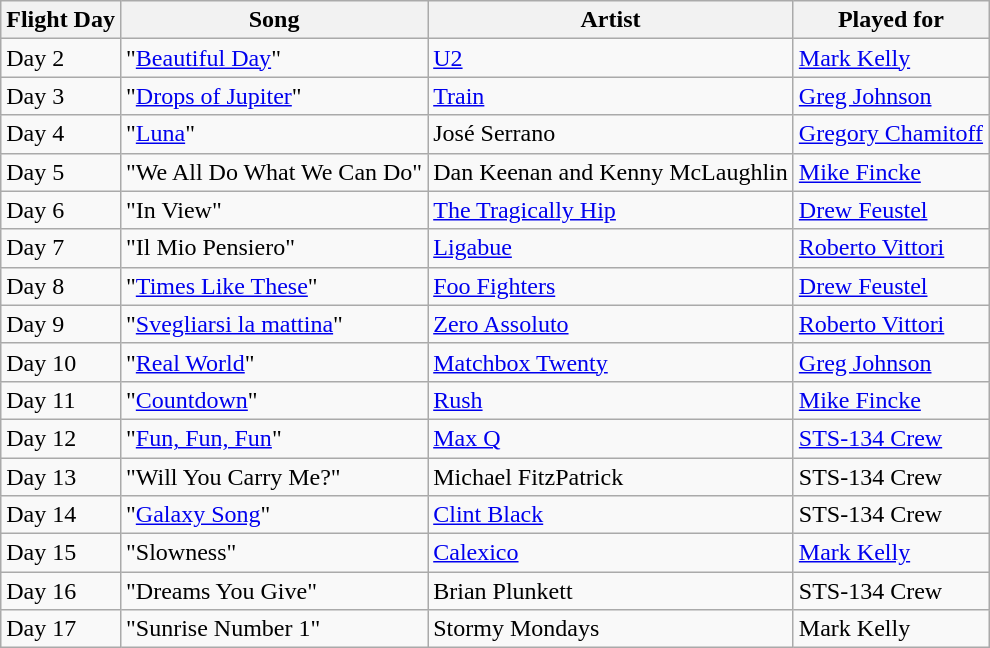<table class="wikitable">
<tr>
<th>Flight Day</th>
<th>Song</th>
<th>Artist</th>
<th>Played for</th>
</tr>
<tr>
<td>Day 2</td>
<td>"<a href='#'>Beautiful Day</a>"</td>
<td><a href='#'>U2</a></td>
<td><a href='#'>Mark Kelly</a></td>
</tr>
<tr>
<td>Day 3</td>
<td>"<a href='#'>Drops of Jupiter</a>"</td>
<td><a href='#'>Train</a></td>
<td><a href='#'>Greg Johnson</a></td>
</tr>
<tr>
<td>Day 4</td>
<td>"<a href='#'>Luna</a>"</td>
<td>José Serrano</td>
<td><a href='#'>Gregory Chamitoff</a></td>
</tr>
<tr>
<td>Day 5</td>
<td>"We All Do What We Can Do"</td>
<td>Dan Keenan and Kenny McLaughlin</td>
<td><a href='#'>Mike Fincke</a></td>
</tr>
<tr>
<td>Day 6</td>
<td>"In View"</td>
<td><a href='#'>The Tragically Hip</a></td>
<td><a href='#'>Drew Feustel</a></td>
</tr>
<tr>
<td>Day 7</td>
<td>"Il Mio Pensiero"</td>
<td><a href='#'>Ligabue</a></td>
<td><a href='#'>Roberto Vittori</a></td>
</tr>
<tr>
<td>Day 8</td>
<td>"<a href='#'>Times Like These</a>"</td>
<td><a href='#'>Foo Fighters</a></td>
<td><a href='#'>Drew Feustel</a></td>
</tr>
<tr>
<td>Day 9</td>
<td>"<a href='#'>Svegliarsi la mattina</a>"</td>
<td><a href='#'>Zero Assoluto</a></td>
<td><a href='#'>Roberto Vittori</a></td>
</tr>
<tr>
<td>Day 10</td>
<td>"<a href='#'>Real World</a>"</td>
<td><a href='#'>Matchbox Twenty</a></td>
<td><a href='#'>Greg Johnson</a></td>
</tr>
<tr>
<td>Day 11</td>
<td>"<a href='#'>Countdown</a>"</td>
<td><a href='#'>Rush</a></td>
<td><a href='#'>Mike Fincke</a></td>
</tr>
<tr>
<td>Day 12</td>
<td>"<a href='#'>Fun, Fun, Fun</a>"</td>
<td><a href='#'>Max Q</a></td>
<td><a href='#'>STS-134 Crew</a></td>
</tr>
<tr>
<td>Day 13</td>
<td>"Will You Carry Me?"</td>
<td>Michael FitzPatrick</td>
<td>STS-134 Crew</td>
</tr>
<tr>
<td>Day 14</td>
<td>"<a href='#'>Galaxy Song</a>"</td>
<td><a href='#'>Clint Black</a></td>
<td>STS-134 Crew</td>
</tr>
<tr>
<td>Day 15</td>
<td>"Slowness"</td>
<td><a href='#'>Calexico</a></td>
<td><a href='#'>Mark Kelly</a></td>
</tr>
<tr>
<td>Day 16</td>
<td>"Dreams You Give"</td>
<td>Brian Plunkett</td>
<td>STS-134 Crew</td>
</tr>
<tr>
<td>Day 17</td>
<td>"Sunrise Number 1"</td>
<td>Stormy Mondays</td>
<td>Mark Kelly</td>
</tr>
</table>
